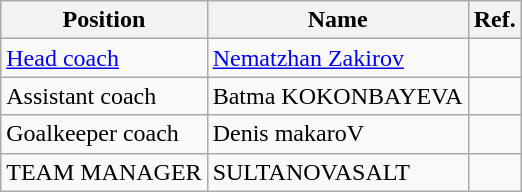<table class="wikitable">
<tr>
<th>Position</th>
<th>Name</th>
<th>Ref.</th>
</tr>
<tr>
<td><a href='#'>Head coach</a></td>
<td> <a href='#'>Nematzhan Zakirov</a></td>
<td></td>
</tr>
<tr>
<td>Assistant coach</td>
<td>Batma KOKONBAYEVA</td>
<td></td>
</tr>
<tr>
<td>Goalkeeper coach</td>
<td>Denis makaroV</td>
<td></td>
</tr>
<tr>
<td>TEAM MANAGER</td>
<td>SULTANOVASALT</td>
<td><br></td>
</tr>
</table>
